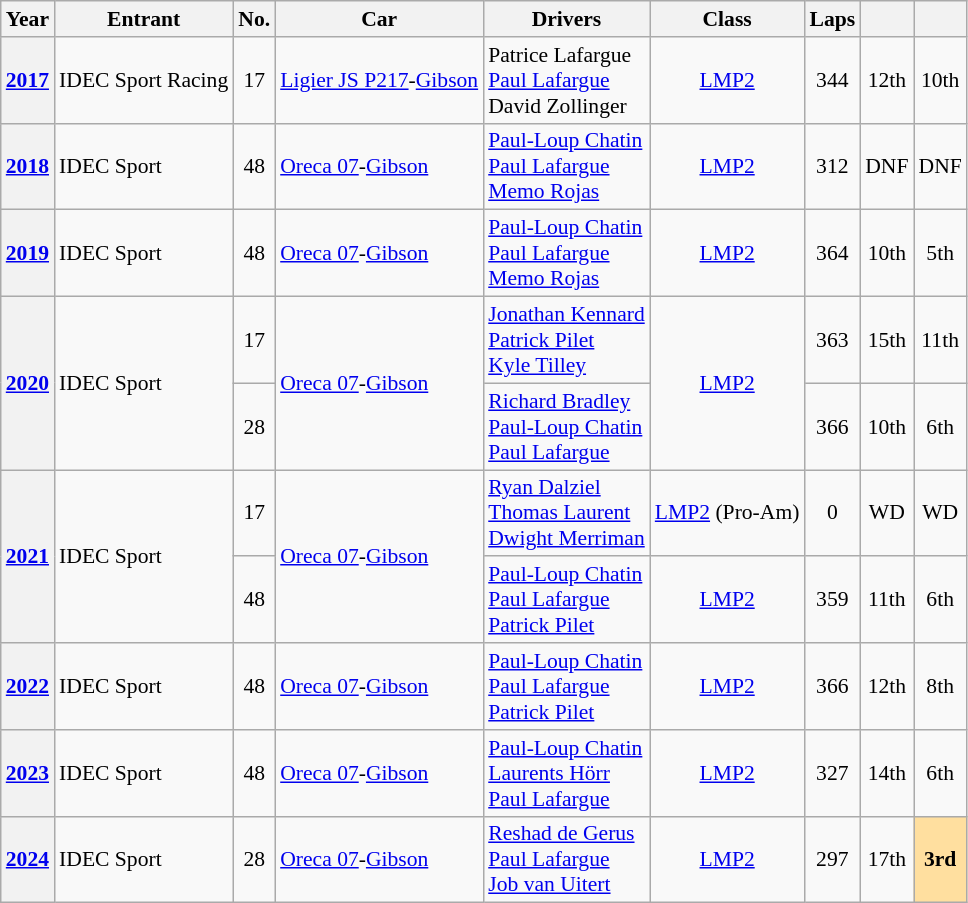<table class="wikitable" style="font-size:90%">
<tr>
<th>Year</th>
<th>Entrant</th>
<th>No.</th>
<th>Car</th>
<th>Drivers</th>
<th>Class</th>
<th>Laps</th>
<th></th>
<th></th>
</tr>
<tr align="center">
<th><a href='#'>2017</a></th>
<td align="left"> IDEC Sport Racing</td>
<td>17</td>
<td align="left"><a href='#'>Ligier JS P217</a>-<a href='#'>Gibson</a></td>
<td align="left"> Patrice Lafargue<br> <a href='#'>Paul Lafargue</a><br> David Zollinger</td>
<td><a href='#'>LMP2</a></td>
<td>344</td>
<td>12th</td>
<td>10th</td>
</tr>
<tr align="center">
<th><a href='#'>2018</a></th>
<td align="left"> IDEC Sport</td>
<td>48</td>
<td align="left"><a href='#'>Oreca 07</a>-<a href='#'>Gibson</a></td>
<td align="left"> <a href='#'>Paul-Loup Chatin</a><br> <a href='#'>Paul Lafargue</a><br> <a href='#'>Memo Rojas</a></td>
<td><a href='#'>LMP2</a></td>
<td>312</td>
<td>DNF</td>
<td>DNF</td>
</tr>
<tr align="center">
<th><a href='#'>2019</a></th>
<td align="left"> IDEC Sport</td>
<td>48</td>
<td align="left"><a href='#'>Oreca 07</a>-<a href='#'>Gibson</a></td>
<td align="left"> <a href='#'>Paul-Loup Chatin</a><br> <a href='#'>Paul Lafargue</a><br> <a href='#'>Memo Rojas</a></td>
<td><a href='#'>LMP2</a></td>
<td>364</td>
<td>10th</td>
<td>5th</td>
</tr>
<tr align="center">
<th rowspan="2"><a href='#'>2020</a></th>
<td rowspan="2" align="left"> IDEC Sport</td>
<td>17</td>
<td rowspan="2" align="left"><a href='#'>Oreca 07</a>-<a href='#'>Gibson</a></td>
<td align="left"> <a href='#'>Jonathan Kennard</a><br> <a href='#'>Patrick Pilet</a><br> <a href='#'>Kyle Tilley</a></td>
<td rowspan="2"><a href='#'>LMP2</a></td>
<td>363</td>
<td>15th</td>
<td>11th</td>
</tr>
<tr align="center">
<td>28</td>
<td align="left"> <a href='#'>Richard Bradley</a><br> <a href='#'>Paul-Loup Chatin</a><br> <a href='#'>Paul Lafargue</a></td>
<td>366</td>
<td>10th</td>
<td>6th</td>
</tr>
<tr align="center">
<th rowspan="2"><a href='#'>2021</a></th>
<td rowspan="2"  align="left"> IDEC Sport</td>
<td>17</td>
<td rowspan="2"  align="left"><a href='#'>Oreca 07</a>-<a href='#'>Gibson</a></td>
<td align="left"> <a href='#'>Ryan Dalziel</a><br> <a href='#'>Thomas Laurent</a><br> <a href='#'>Dwight Merriman</a></td>
<td><a href='#'>LMP2</a> (Pro-Am)</td>
<td>0</td>
<td>WD</td>
<td>WD</td>
</tr>
<tr align="center">
<td>48</td>
<td align="left"> <a href='#'>Paul-Loup Chatin</a><br> <a href='#'>Paul Lafargue</a><br> <a href='#'>Patrick Pilet</a></td>
<td><a href='#'>LMP2</a></td>
<td>359</td>
<td>11th</td>
<td>6th</td>
</tr>
<tr align="center">
<th><a href='#'>2022</a></th>
<td align="left"> IDEC Sport</td>
<td>48</td>
<td align="left"><a href='#'>Oreca 07</a>-<a href='#'>Gibson</a></td>
<td align="left"> <a href='#'>Paul-Loup Chatin</a><br> <a href='#'>Paul Lafargue</a><br> <a href='#'>Patrick Pilet</a></td>
<td><a href='#'>LMP2</a></td>
<td>366</td>
<td>12th</td>
<td>8th</td>
</tr>
<tr align="center">
<th><a href='#'>2023</a></th>
<td align="left"> IDEC Sport</td>
<td>48</td>
<td align="left"><a href='#'>Oreca 07</a>-<a href='#'>Gibson</a></td>
<td align="left"> <a href='#'>Paul-Loup Chatin</a><br> <a href='#'>Laurents Hörr</a><br> <a href='#'>Paul Lafargue</a></td>
<td><a href='#'>LMP2</a></td>
<td>327</td>
<td>14th</td>
<td>6th</td>
</tr>
<tr align="center">
<th><a href='#'>2024</a></th>
<td align=left> IDEC Sport</td>
<td>28</td>
<td align=left><a href='#'>Oreca 07</a>-<a href='#'>Gibson</a></td>
<td align=left> <a href='#'>Reshad de Gerus</a><br> <a href='#'>Paul Lafargue</a><br> <a href='#'>Job van Uitert</a></td>
<td><a href='#'>LMP2</a></td>
<td>297</td>
<td>17th</td>
<td style="background:#FFDF9F;"><strong>3rd</strong></td>
</tr>
</table>
